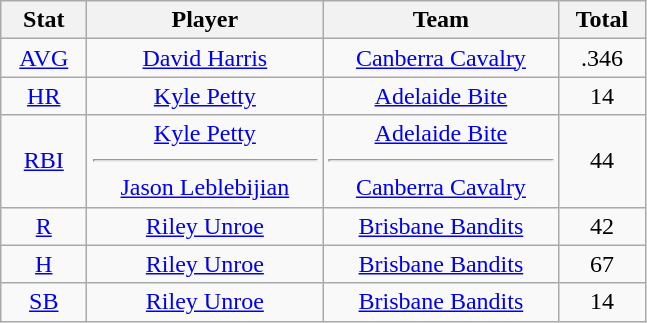<table class="wikitable" style="text-align:center;">
<tr>
<th scope="col" width=50>Stat</th>
<th scope="col" width=150>Player</th>
<th scope="col" width=150>Team</th>
<th scope="col" width=50>Total</th>
</tr>
<tr>
<td><a href='#'>AVG</a></td>
<td><a href='#'>David Harris</a></td>
<td><a href='#'>Canberra Cavalry</a></td>
<td>.346</td>
</tr>
<tr>
<td><a href='#'>HR</a></td>
<td><a href='#'>Kyle Petty</a></td>
<td><a href='#'>Adelaide Bite</a></td>
<td>14</td>
</tr>
<tr>
<td><a href='#'>RBI</a></td>
<td><div><a href='#'>Kyle Petty</a></div><hr><div><a href='#'>Jason Leblebijian</a></div></td>
<td><div><a href='#'>Adelaide Bite</a></div><hr><div><a href='#'>Canberra Cavalry</a></div></td>
<td>44</td>
</tr>
<tr>
<td><a href='#'>R</a></td>
<td><a href='#'>Riley Unroe</a></td>
<td><a href='#'>Brisbane Bandits</a></td>
<td>42</td>
</tr>
<tr>
<td><a href='#'>H</a></td>
<td><a href='#'>Riley Unroe</a></td>
<td><a href='#'>Brisbane Bandits</a></td>
<td>67</td>
</tr>
<tr>
<td><a href='#'>SB</a></td>
<td><a href='#'>Riley Unroe</a></td>
<td><a href='#'>Brisbane Bandits</a></td>
<td>14</td>
</tr>
</table>
